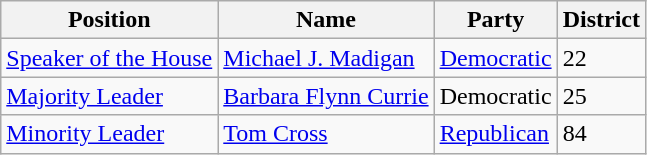<table class="wikitable">
<tr>
<th>Position</th>
<th>Name</th>
<th>Party</th>
<th>District</th>
</tr>
<tr>
<td><a href='#'>Speaker of the House</a></td>
<td><a href='#'>Michael J. Madigan</a></td>
<td><a href='#'>Democratic</a></td>
<td>22</td>
</tr>
<tr>
<td><a href='#'>Majority Leader</a></td>
<td><a href='#'>Barbara Flynn Currie</a></td>
<td>Democratic</td>
<td>25</td>
</tr>
<tr>
<td><a href='#'>Minority Leader</a></td>
<td><a href='#'>Tom Cross</a></td>
<td><a href='#'>Republican</a></td>
<td>84</td>
</tr>
</table>
